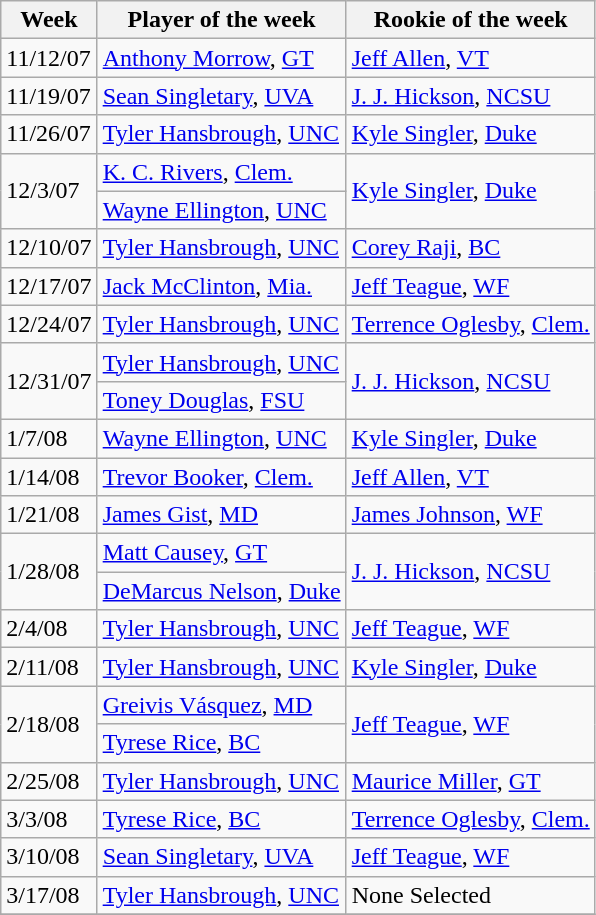<table class="wikitable" border="1">
<tr>
<th>Week</th>
<th>Player of the week</th>
<th>Rookie of the week</th>
</tr>
<tr>
<td>11/12/07</td>
<td><a href='#'>Anthony Morrow</a>, <a href='#'>GT</a></td>
<td><a href='#'>Jeff Allen</a>, <a href='#'>VT</a></td>
</tr>
<tr>
<td>11/19/07</td>
<td><a href='#'>Sean Singletary</a>, <a href='#'>UVA</a></td>
<td><a href='#'>J. J. Hickson</a>, <a href='#'>NCSU</a></td>
</tr>
<tr>
<td>11/26/07</td>
<td><a href='#'>Tyler Hansbrough</a>, <a href='#'>UNC</a></td>
<td><a href='#'>Kyle Singler</a>, <a href='#'>Duke</a></td>
</tr>
<tr>
<td rowspan=2 valign=middle>12/3/07</td>
<td><a href='#'>K. C. Rivers</a>, <a href='#'>Clem.</a></td>
<td rowspan=2 colspan=3 align=left><a href='#'>Kyle Singler</a>, <a href='#'>Duke</a></td>
</tr>
<tr>
<td><a href='#'>Wayne Ellington</a>, <a href='#'>UNC</a></td>
</tr>
<tr>
<td>12/10/07</td>
<td><a href='#'>Tyler Hansbrough</a>, <a href='#'>UNC</a></td>
<td><a href='#'>Corey Raji</a>, <a href='#'>BC</a></td>
</tr>
<tr>
<td>12/17/07</td>
<td><a href='#'>Jack McClinton</a>, <a href='#'>Mia.</a></td>
<td><a href='#'>Jeff Teague</a>, <a href='#'>WF</a></td>
</tr>
<tr>
<td>12/24/07</td>
<td><a href='#'>Tyler Hansbrough</a>, <a href='#'>UNC</a></td>
<td><a href='#'>Terrence Oglesby</a>, <a href='#'>Clem.</a></td>
</tr>
<tr>
<td rowspan=2 valign=middle>12/31/07</td>
<td><a href='#'>Tyler Hansbrough</a>, <a href='#'>UNC</a></td>
<td rowspan=2 colspan=3 align=left><a href='#'>J. J. Hickson</a>, <a href='#'>NCSU</a></td>
</tr>
<tr>
<td><a href='#'>Toney Douglas</a>, <a href='#'>FSU</a></td>
</tr>
<tr>
<td>1/7/08</td>
<td><a href='#'>Wayne Ellington</a>, <a href='#'>UNC</a></td>
<td><a href='#'>Kyle Singler</a>, <a href='#'>Duke</a></td>
</tr>
<tr>
<td>1/14/08</td>
<td><a href='#'>Trevor Booker</a>, <a href='#'>Clem.</a></td>
<td><a href='#'>Jeff Allen</a>, <a href='#'>VT</a></td>
</tr>
<tr>
<td>1/21/08</td>
<td><a href='#'>James Gist</a>, <a href='#'>MD</a></td>
<td><a href='#'>James Johnson</a>, <a href='#'>WF</a></td>
</tr>
<tr>
<td rowspan=2 valign=middle>1/28/08</td>
<td><a href='#'>Matt Causey</a>, <a href='#'>GT</a></td>
<td rowspan=2 colspan=3 align=left><a href='#'>J. J. Hickson</a>, <a href='#'>NCSU</a></td>
</tr>
<tr>
<td><a href='#'>DeMarcus Nelson</a>, <a href='#'>Duke</a></td>
</tr>
<tr>
<td>2/4/08</td>
<td><a href='#'>Tyler Hansbrough</a>, <a href='#'>UNC</a></td>
<td><a href='#'>Jeff Teague</a>, <a href='#'>WF</a></td>
</tr>
<tr>
<td>2/11/08</td>
<td><a href='#'>Tyler Hansbrough</a>, <a href='#'>UNC</a></td>
<td><a href='#'>Kyle Singler</a>, <a href='#'>Duke</a></td>
</tr>
<tr>
<td rowspan=2 valign=middle>2/18/08</td>
<td><a href='#'>Greivis Vásquez</a>, <a href='#'>MD</a></td>
<td rowspan=2 colspan=3 align=left><a href='#'>Jeff Teague</a>, <a href='#'>WF</a></td>
</tr>
<tr>
<td><a href='#'>Tyrese Rice</a>, <a href='#'>BC</a></td>
</tr>
<tr>
<td>2/25/08</td>
<td><a href='#'>Tyler Hansbrough</a>, <a href='#'>UNC</a></td>
<td><a href='#'>Maurice Miller</a>, <a href='#'>GT</a></td>
</tr>
<tr>
<td>3/3/08</td>
<td><a href='#'>Tyrese Rice</a>, <a href='#'>BC</a></td>
<td><a href='#'>Terrence Oglesby</a>, <a href='#'>Clem.</a></td>
</tr>
<tr>
<td>3/10/08</td>
<td><a href='#'>Sean Singletary</a>, <a href='#'>UVA</a></td>
<td><a href='#'>Jeff Teague</a>, <a href='#'>WF</a></td>
</tr>
<tr>
<td>3/17/08</td>
<td><a href='#'>Tyler Hansbrough</a>, <a href='#'>UNC</a></td>
<td>None Selected</td>
</tr>
<tr>
</tr>
</table>
